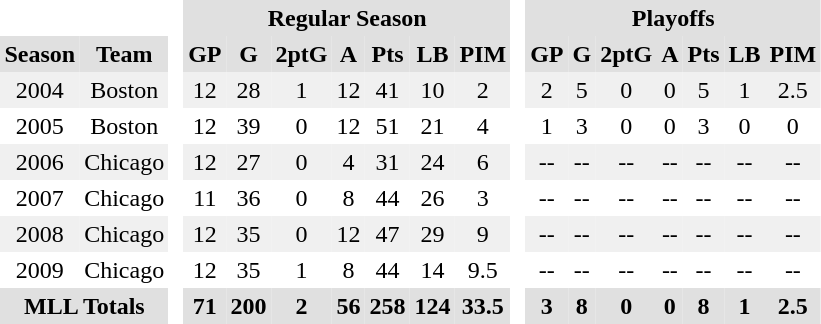<table BORDER="0" CELLPADDING="3" CELLSPACING="0">
<tr ALIGN="center" bgcolor="#e0e0e0">
<th colspan="2" bgcolor="#ffffff"> </th>
<th rowspan="99" bgcolor="#ffffff"> </th>
<th colspan="7">Regular Season</th>
<th rowspan="99" bgcolor="#ffffff"> </th>
<th colspan="7">Playoffs</th>
</tr>
<tr ALIGN="center" bgcolor="#e0e0e0">
<th>Season</th>
<th>Team</th>
<th>GP</th>
<th>G</th>
<th>2ptG</th>
<th>A</th>
<th>Pts</th>
<th>LB</th>
<th>PIM</th>
<th>GP</th>
<th>G</th>
<th>2ptG</th>
<th>A</th>
<th>Pts</th>
<th>LB</th>
<th>PIM</th>
</tr>
<tr ALIGN="center" bgcolor="#f0f0f0">
<td>2004</td>
<td>Boston</td>
<td>12</td>
<td>28</td>
<td>1</td>
<td>12</td>
<td>41</td>
<td>10</td>
<td>2</td>
<td>2</td>
<td>5</td>
<td>0</td>
<td>0</td>
<td>5</td>
<td>1</td>
<td>2.5</td>
</tr>
<tr ALIGN="center">
<td>2005</td>
<td>Boston</td>
<td>12</td>
<td>39</td>
<td>0</td>
<td>12</td>
<td>51</td>
<td>21</td>
<td>4</td>
<td>1</td>
<td>3</td>
<td>0</td>
<td>0</td>
<td>3</td>
<td>0</td>
<td>0</td>
</tr>
<tr ALIGN="center" bgcolor="#f0f0f0">
<td>2006</td>
<td>Chicago</td>
<td>12</td>
<td>27</td>
<td>0</td>
<td>4</td>
<td>31</td>
<td>24</td>
<td>6</td>
<td>--</td>
<td>--</td>
<td>--</td>
<td>--</td>
<td>--</td>
<td>--</td>
<td>--</td>
</tr>
<tr ALIGN="center">
<td>2007</td>
<td>Chicago</td>
<td>11</td>
<td>36</td>
<td>0</td>
<td>8</td>
<td>44</td>
<td>26</td>
<td>3</td>
<td>--</td>
<td>--</td>
<td>--</td>
<td>--</td>
<td>--</td>
<td>--</td>
<td>--</td>
</tr>
<tr ALIGN="center" bgcolor="#f0f0f0">
<td>2008</td>
<td>Chicago</td>
<td>12</td>
<td>35</td>
<td>0</td>
<td>12</td>
<td>47</td>
<td>29</td>
<td>9</td>
<td>--</td>
<td>--</td>
<td>--</td>
<td>--</td>
<td>--</td>
<td>--</td>
<td>--</td>
</tr>
<tr ALIGN="center">
<td>2009</td>
<td>Chicago</td>
<td>12</td>
<td>35</td>
<td>1</td>
<td>8</td>
<td>44</td>
<td>14</td>
<td>9.5</td>
<td>--</td>
<td>--</td>
<td>--</td>
<td>--</td>
<td>--</td>
<td>--</td>
<td>--</td>
</tr>
<tr ALIGN="center" bgcolor="#e0e0e0">
<th colspan="2">MLL Totals</th>
<th>71</th>
<th>200</th>
<th>2</th>
<th>56</th>
<th>258</th>
<th>124</th>
<th>33.5</th>
<th>3</th>
<th>8</th>
<th>0</th>
<th>0</th>
<th>8</th>
<th>1</th>
<th>2.5</th>
</tr>
</table>
